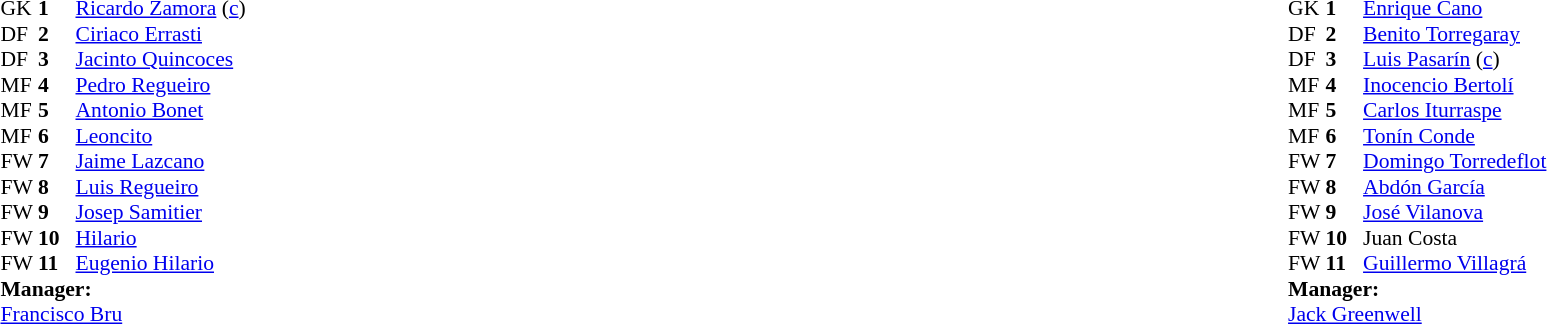<table width="100%">
<tr>
<td valign="top" width="50%"><br><table style="font-size: 90%" cellspacing="0" cellpadding="0">
<tr>
<td colspan="4"></td>
</tr>
<tr>
<th width=25></th>
<th width=25></th>
</tr>
<tr>
<td>GK</td>
<td><strong>1</strong></td>
<td> <a href='#'>Ricardo Zamora</a> (<a href='#'>c</a>)</td>
</tr>
<tr>
<td>DF</td>
<td><strong>2</strong></td>
<td> <a href='#'>Ciriaco Errasti</a></td>
</tr>
<tr>
<td>DF</td>
<td><strong>3</strong></td>
<td> <a href='#'>Jacinto Quincoces</a></td>
</tr>
<tr>
<td>MF</td>
<td><strong>4</strong></td>
<td> <a href='#'>Pedro Regueiro</a></td>
</tr>
<tr>
<td>MF</td>
<td><strong>5</strong></td>
<td> <a href='#'>Antonio Bonet</a></td>
</tr>
<tr>
<td>MF</td>
<td><strong>6</strong></td>
<td> <a href='#'>Leoncito</a></td>
</tr>
<tr>
<td>FW</td>
<td><strong>7</strong></td>
<td> <a href='#'>Jaime Lazcano</a></td>
</tr>
<tr>
<td>FW</td>
<td><strong>8</strong></td>
<td> <a href='#'>Luis Regueiro</a></td>
</tr>
<tr>
<td>FW</td>
<td><strong>9</strong></td>
<td> <a href='#'>Josep Samitier</a></td>
</tr>
<tr>
<td>FW</td>
<td><strong>10</strong></td>
<td> <a href='#'>Hilario</a></td>
</tr>
<tr>
<td>FW</td>
<td><strong>11</strong></td>
<td> <a href='#'>Eugenio Hilario</a></td>
</tr>
<tr>
<td colspan=3><strong>Manager:</strong></td>
</tr>
<tr>
<td colspan=4> <a href='#'>Francisco Bru</a></td>
</tr>
</table>
</td>
<td valign="top" width="50%"><br><table style="font-size: 90%" cellspacing="0" cellpadding="0" align=center>
<tr>
<td colspan="4"></td>
</tr>
<tr>
<th width=25></th>
<th width=25></th>
</tr>
<tr>
<td>GK</td>
<td><strong>1</strong></td>
<td> <a href='#'>Enrique Cano</a></td>
</tr>
<tr>
<td>DF</td>
<td><strong>2</strong></td>
<td> <a href='#'>Benito Torregaray</a></td>
</tr>
<tr>
<td>DF</td>
<td><strong>3</strong></td>
<td> <a href='#'>Luis Pasarín</a> (<a href='#'>c</a>)</td>
</tr>
<tr>
<td>MF</td>
<td><strong>4</strong></td>
<td> <a href='#'>Inocencio Bertolí</a></td>
</tr>
<tr>
<td>MF</td>
<td><strong>5</strong></td>
<td> <a href='#'>Carlos Iturraspe</a></td>
</tr>
<tr>
<td>MF</td>
<td><strong>6</strong></td>
<td> <a href='#'>Tonín Conde</a></td>
</tr>
<tr>
<td>FW</td>
<td><strong>7</strong></td>
<td> <a href='#'>Domingo Torredeflot</a></td>
</tr>
<tr>
<td>FW</td>
<td><strong>8</strong></td>
<td> <a href='#'>Abdón García</a></td>
</tr>
<tr>
<td>FW</td>
<td><strong>9</strong></td>
<td> <a href='#'>José Vilanova</a></td>
</tr>
<tr>
<td>FW</td>
<td><strong>10</strong></td>
<td> Juan Costa</td>
</tr>
<tr>
<td>FW</td>
<td><strong>11</strong></td>
<td> <a href='#'>Guillermo Villagrá</a></td>
</tr>
<tr>
<td colspan=3><strong>Manager:</strong></td>
</tr>
<tr>
<td colspan=4> <a href='#'>Jack Greenwell</a></td>
</tr>
</table>
</td>
</tr>
</table>
